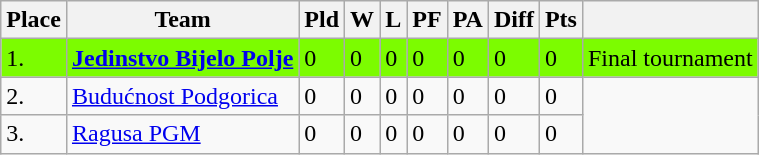<table class="wikitable">
<tr>
<th>Place</th>
<th>Team</th>
<th>Pld</th>
<th>W</th>
<th>L</th>
<th>PF</th>
<th>PA</th>
<th>Diff</th>
<th>Pts</th>
<th></th>
</tr>
<tr bgcolor="lawngreen">
<td>1.</td>
<td> <strong><a href='#'>Jedinstvo Bijelo Polje</a></strong></td>
<td>0</td>
<td>0</td>
<td>0</td>
<td>0</td>
<td>0</td>
<td>0</td>
<td>0</td>
<td rowspan="1">Final tournament</td>
</tr>
<tr>
<td>2.</td>
<td> <a href='#'>Budućnost Podgorica</a></td>
<td>0</td>
<td>0</td>
<td>0</td>
<td>0</td>
<td>0</td>
<td>0</td>
<td>0</td>
<td rowspan="2"></td>
</tr>
<tr>
<td>3.</td>
<td> <a href='#'>Ragusa PGM</a></td>
<td>0</td>
<td>0</td>
<td>0</td>
<td>0</td>
<td>0</td>
<td>0</td>
<td>0</td>
</tr>
</table>
